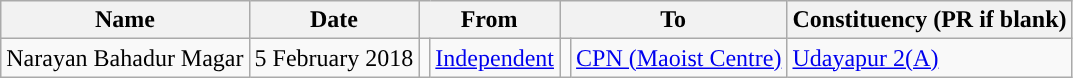<table class="wikitable">
<tr>
<th>Name</th>
<th>Date</th>
<th colspan="2">From</th>
<th colspan="2">To</th>
<th>Constituency (PR if blank)</th>
</tr>
<tr>
<td>Narayan Bahadur Magar</td>
<td>5 February 2018</td>
<td></td>
<td><a href='#'>Independent</a></td>
<td></td>
<td><a href='#'>CPN (Maoist Centre)</a></td>
<td><a href='#'>Udayapur 2(A)</a></td>
</tr>
</table>
